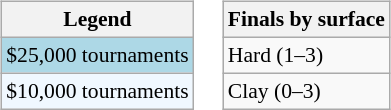<table>
<tr valign=top>
<td><br><table class="wikitable" style="font-size:90%">
<tr>
<th>Legend</th>
</tr>
<tr style="background:lightblue;">
<td>$25,000 tournaments</td>
</tr>
<tr style="background:#f0f8ff;">
<td>$10,000 tournaments</td>
</tr>
</table>
</td>
<td><br><table class="wikitable" style="font-size:90%">
<tr>
<th>Finals by surface</th>
</tr>
<tr>
<td>Hard (1–3)</td>
</tr>
<tr>
<td>Clay (0–3)</td>
</tr>
</table>
</td>
</tr>
</table>
